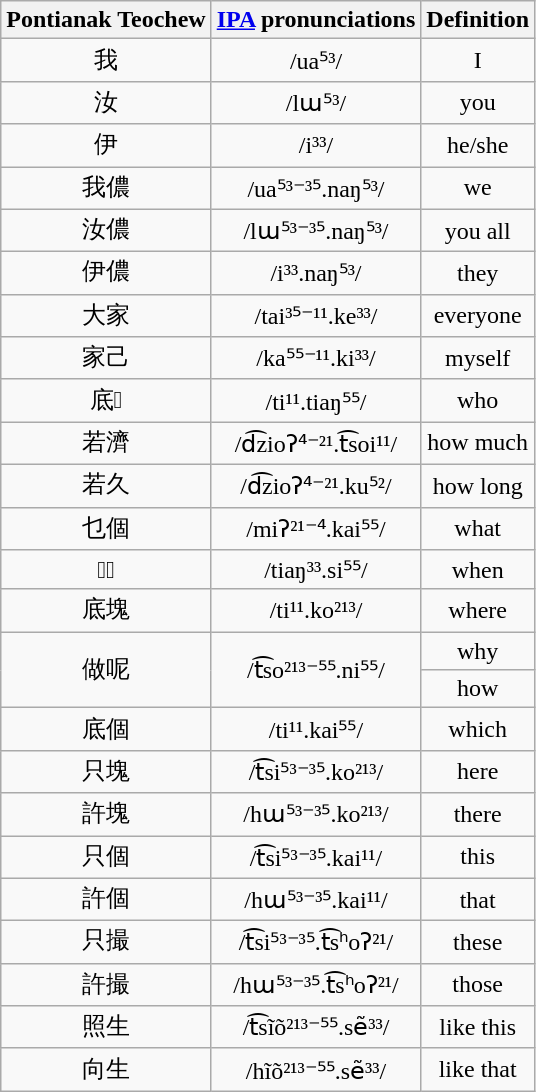<table class="wikitable">
<tr>
<th>Pontianak Teochew</th>
<th><a href='#'>IPA</a> pronunciations</th>
<th>Definition</th>
</tr>
<tr align="center">
<td>我</td>
<td>/ua⁵³/</td>
<td>I</td>
</tr>
<tr align="center">
<td>汝</td>
<td>/lɯ⁵³/</td>
<td>you</td>
</tr>
<tr align="center">
<td>伊</td>
<td>/i³³/</td>
<td>he/she</td>
</tr>
<tr align="center">
<td>我儂</td>
<td>/ua⁵³⁻³⁵.naŋ⁵³/</td>
<td>we</td>
</tr>
<tr align="center">
<td>汝儂</td>
<td>/lɯ⁵³⁻³⁵.naŋ⁵³/</td>
<td>you all</td>
</tr>
<tr align="center">
<td>伊儂</td>
<td>/i³³.naŋ⁵³/</td>
<td>they</td>
</tr>
<tr align="center">
<td>大家</td>
<td>/tai³⁵⁻¹¹.ke³³/</td>
<td>everyone</td>
</tr>
<tr align="center">
<td>家己</td>
<td>/ka⁵⁵⁻¹¹.ki³³/</td>
<td>myself</td>
</tr>
<tr align="center">
<td>底𫢗</td>
<td>/ti¹¹.tiaŋ⁵⁵/</td>
<td>who</td>
</tr>
<tr align="center">
<td>若濟</td>
<td>/d͡zioʔ⁴⁻²¹.t͡soi¹¹/</td>
<td>how much</td>
</tr>
<tr align="center">
<td>若久</td>
<td>/d͡zioʔ⁴⁻²¹.ku⁵²/</td>
<td>how long</td>
</tr>
<tr align="center">
<td>乜個</td>
<td>/miʔ²¹⁻⁴.kai⁵⁵/</td>
<td>what</td>
</tr>
<tr align="center">
<td>𫢗時</td>
<td>/tiaŋ³³.si⁵⁵/</td>
<td>when</td>
</tr>
<tr align="center">
<td>底塊</td>
<td>/ti¹¹.ko²¹³/</td>
<td>where</td>
</tr>
<tr align="center">
<td rowspan="2">做呢</td>
<td rowspan="2">/t͡so²¹³⁻⁵⁵.ni⁵⁵/</td>
<td>why</td>
</tr>
<tr align="center">
<td>how</td>
</tr>
<tr align="center">
<td>底個</td>
<td>/ti¹¹.kai⁵⁵/</td>
<td>which</td>
</tr>
<tr align="center">
<td>只塊</td>
<td>/t͡si⁵³⁻³⁵.ko²¹³/</td>
<td>here</td>
</tr>
<tr align="center">
<td>許塊</td>
<td>/hɯ⁵³⁻³⁵.ko²¹³/</td>
<td>there</td>
</tr>
<tr align="center">
<td>只個</td>
<td>/t͡si⁵³⁻³⁵.kai¹¹/</td>
<td>this</td>
</tr>
<tr align="center">
<td>許個</td>
<td>/hɯ⁵³⁻³⁵.kai¹¹/</td>
<td>that</td>
</tr>
<tr align="center">
<td>只撮</td>
<td>/t͡si⁵³⁻³⁵.t͡sʰoʔ²¹/</td>
<td>these</td>
</tr>
<tr align="center">
<td>許撮</td>
<td>/hɯ⁵³⁻³⁵.t͡sʰoʔ²¹/</td>
<td>those</td>
</tr>
<tr align="center">
<td>照生</td>
<td>/t͡sĩõ²¹³⁻⁵⁵.sẽ³³/</td>
<td>like this</td>
</tr>
<tr align="center">
<td>向生</td>
<td>/hĩõ²¹³⁻⁵⁵.sẽ³³/</td>
<td>like that</td>
</tr>
</table>
